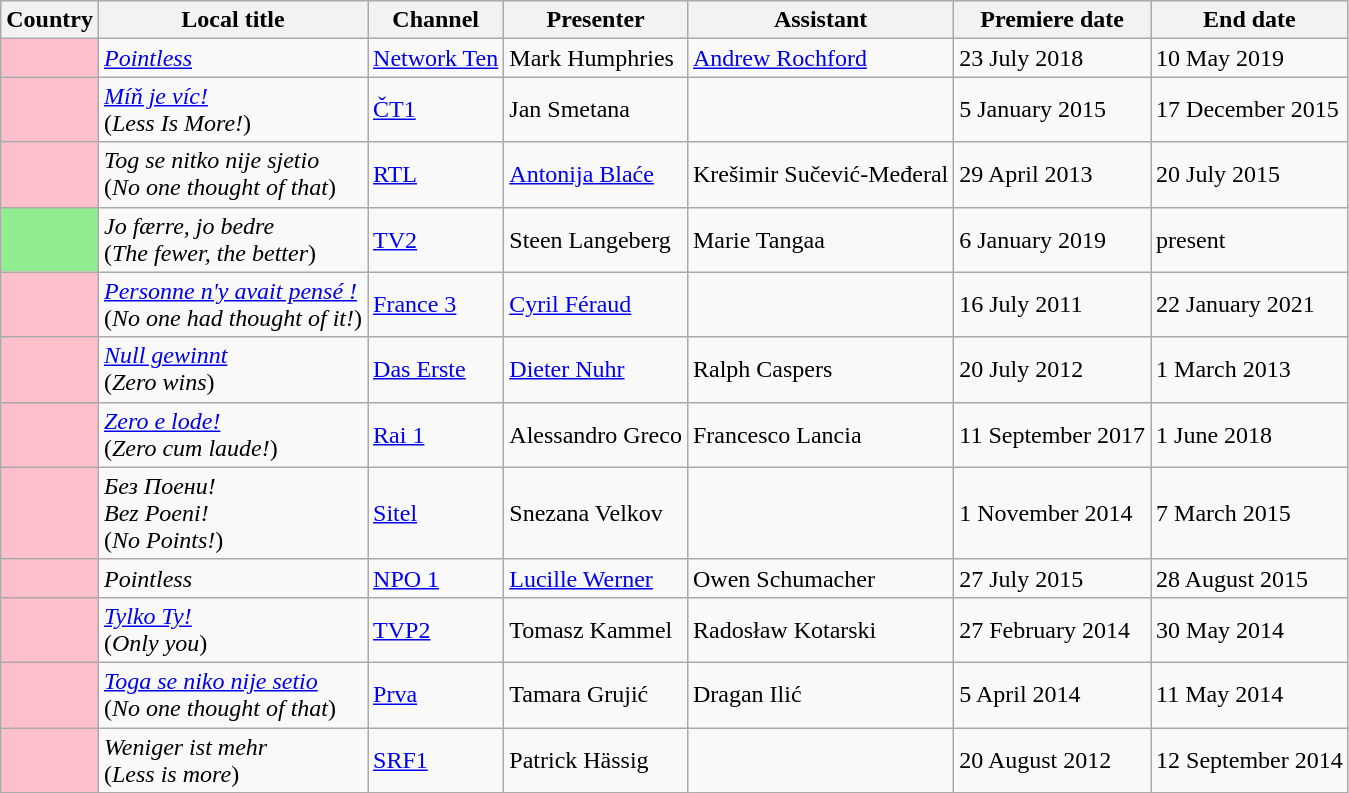<table class="wikitable sortable" "background:#F8F8FF;">
<tr>
<th scope="col">Country</th>
<th scope="col">Local title</th>
<th scope="col">Channel</th>
<th scope="col">Presenter</th>
<th scope="col">Assistant</th>
<th scope="col">Premiere date</th>
<th scope="col">End date</th>
</tr>
<tr>
<td style="background-color: #FFC0CB"></td>
<td><em><a href='#'>Pointless</a></em></td>
<td><a href='#'>Network Ten</a></td>
<td>Mark Humphries</td>
<td><a href='#'>Andrew Rochford</a></td>
<td>23 July 2018</td>
<td>10 May 2019</td>
</tr>
<tr>
<td style="background-color: #FFC0CB"></td>
<td><em><a href='#'>Míň je víc!</a></em><br>(<em>Less Is More!</em>)</td>
<td><a href='#'>ČT1</a></td>
<td>Jan Smetana</td>
<td></td>
<td>5 January 2015</td>
<td>17 December 2015</td>
</tr>
<tr>
<td style="background-color: #FFC0CB"></td>
<td><em>Tog se nitko nije sjetio</em><br>(<em>No one thought of that</em>)</td>
<td><a href='#'>RTL</a></td>
<td><a href='#'>Antonija Blaće</a></td>
<td>Krešimir Sučević-Međeral</td>
<td>29 April 2013</td>
<td>20 July 2015</td>
</tr>
<tr>
<td style="background-color:lightgreen"></td>
<td><em>Jo færre, jo bedre</em><br>(<em>The fewer, the better</em>)</td>
<td><a href='#'>TV2</a></td>
<td>Steen Langeberg</td>
<td>Marie Tangaa</td>
<td>6 January 2019</td>
<td>present</td>
</tr>
<tr>
<td style="background-color: #FFC0CB"></td>
<td><em><a href='#'>Personne n'y avait pensé !</a></em><br>(<em>No one had thought of it!</em>)</td>
<td><a href='#'>France 3</a></td>
<td><a href='#'>Cyril Féraud</a></td>
<td></td>
<td>16 July 2011</td>
<td>22 January 2021</td>
</tr>
<tr>
<td style="background-color: #FFC0CB"></td>
<td><em><a href='#'>Null gewinnt</a></em><br>(<em>Zero wins</em>)</td>
<td><a href='#'>Das Erste</a></td>
<td><a href='#'>Dieter Nuhr</a></td>
<td>Ralph Caspers</td>
<td>20 July 2012</td>
<td>1 March 2013</td>
</tr>
<tr>
<td style="background-color: #FFC0CB"></td>
<td><em><a href='#'>Zero e lode!</a></em><br>(<em>Zero cum laude!</em>)</td>
<td><a href='#'>Rai 1</a></td>
<td>Alessandro Greco</td>
<td>Francesco Lancia</td>
<td>11 September 2017</td>
<td>1 June 2018</td>
</tr>
<tr>
<td style="background-color: #FFC0CB"></td>
<td><em>Без Поени!</em><br><em>Bez Poeni!</em><br>(<em>No Points!</em>)</td>
<td><a href='#'>Sitel</a></td>
<td>Snezana Velkov</td>
<td></td>
<td>1 November 2014</td>
<td>7 March 2015</td>
</tr>
<tr>
<td style="background-color: #FFC0CB"></td>
<td><em>Pointless</em></td>
<td><a href='#'>NPO 1</a></td>
<td><a href='#'>Lucille Werner</a></td>
<td>Owen Schumacher</td>
<td>27 July 2015</td>
<td>28 August 2015</td>
</tr>
<tr>
<td style="background-color: #FFC0CB"></td>
<td><em><a href='#'>Tylko Ty!</a></em><br>(<em>Only you</em>)</td>
<td><a href='#'>TVP2</a></td>
<td>Tomasz Kammel</td>
<td>Radosław Kotarski</td>
<td>27 February 2014</td>
<td>30 May 2014</td>
</tr>
<tr>
<td style="background-color: #FFC0CB"></td>
<td><em><a href='#'>Toga se niko nije setio</a></em><br>(<em>No one thought of that</em>)</td>
<td><a href='#'>Prva</a></td>
<td>Tamara Grujić</td>
<td>Dragan Ilić</td>
<td>5 April 2014</td>
<td>11 May 2014</td>
</tr>
<tr>
<td style="background-color: #FFC0CB"></td>
<td><em>Weniger ist mehr</em><br>(<em>Less is more</em>)</td>
<td><a href='#'>SRF1</a></td>
<td>Patrick Hässig</td>
<td></td>
<td>20 August 2012</td>
<td>12 September 2014</td>
</tr>
</table>
